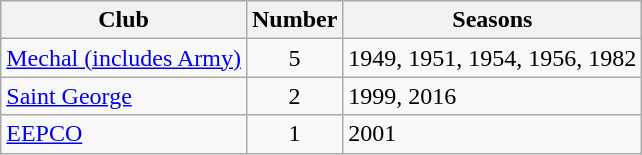<table class="wikitable sortable">
<tr>
<th>Club</th>
<th>Number</th>
<th>Seasons</th>
</tr>
<tr>
<td><a href='#'>Mechal (includes Army)</a></td>
<td style="text-align:center">5</td>
<td>1949, 1951, 1954, 1956, 1982</td>
</tr>
<tr>
<td><a href='#'>Saint George</a></td>
<td style="text-align:center">2</td>
<td>1999, 2016</td>
</tr>
<tr>
<td><a href='#'>EEPCO</a></td>
<td style="text-align:center">1</td>
<td>2001</td>
</tr>
</table>
